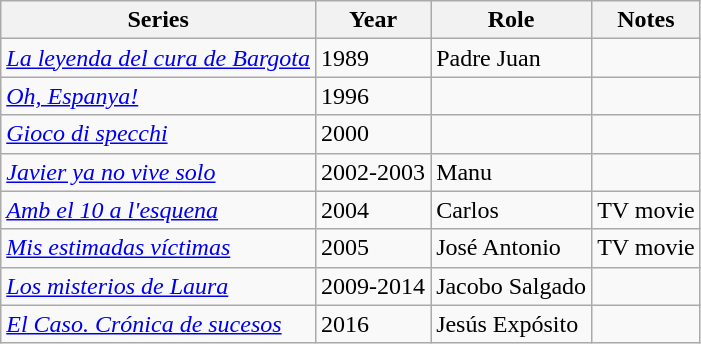<table class="wikitable sortable">
<tr>
<th>Series</th>
<th>Year</th>
<th>Role</th>
<th>Notes</th>
</tr>
<tr>
<td><em><a href='#'>La leyenda del cura de Bargota</a></em></td>
<td>1989</td>
<td>Padre Juan</td>
<td></td>
</tr>
<tr>
<td><em><a href='#'>Oh, Espanya!</a></em></td>
<td>1996</td>
<td></td>
<td></td>
</tr>
<tr>
<td><em><a href='#'>Gioco di specchi</a></em></td>
<td>2000</td>
<td></td>
<td></td>
</tr>
<tr>
<td><em><a href='#'>Javier ya no vive solo</a></em></td>
<td>2002-2003</td>
<td>Manu</td>
<td></td>
</tr>
<tr>
<td><em><a href='#'>Amb el 10 a l'esquena</a></em></td>
<td>2004</td>
<td>Carlos</td>
<td>TV movie</td>
</tr>
<tr>
<td><em><a href='#'>Mis estimadas víctimas</a></em></td>
<td>2005</td>
<td>José Antonio</td>
<td>TV movie</td>
</tr>
<tr>
<td><em><a href='#'>Los misterios de Laura</a></em></td>
<td>2009-2014</td>
<td>Jacobo Salgado</td>
<td></td>
</tr>
<tr>
<td><em><a href='#'>El Caso. Crónica de sucesos</a></em></td>
<td>2016</td>
<td>Jesús Expósito</td>
<td align = "center"></td>
</tr>
</table>
